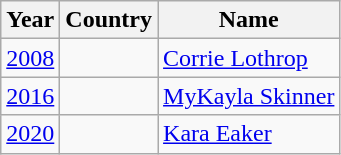<table class="wikitable sortable">
<tr>
<th>Year</th>
<th>Country</th>
<th>Name</th>
</tr>
<tr>
<td><a href='#'>2008</a></td>
<td></td>
<td><a href='#'>Corrie Lothrop</a></td>
</tr>
<tr>
<td><a href='#'>2016</a></td>
<td></td>
<td><a href='#'>MyKayla Skinner</a></td>
</tr>
<tr>
<td><a href='#'>2020</a></td>
<td></td>
<td><a href='#'>Kara Eaker</a></td>
</tr>
</table>
